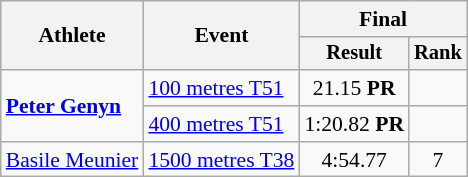<table class="wikitable" style="font-size:90%">
<tr>
<th rowspan="2">Athlete</th>
<th rowspan="2">Event</th>
<th colspan="2">Final</th>
</tr>
<tr style="font-size:95%">
<th>Result</th>
<th>Rank</th>
</tr>
<tr align=center>
<td align=left rowspan=2><strong><a href='#'>Peter Genyn</a></strong></td>
<td align=left><a href='#'>100 metres T51</a></td>
<td>21.15 <strong>PR</strong></td>
<td></td>
</tr>
<tr align=center>
<td align=left><a href='#'>400 metres T51</a></td>
<td>1:20.82 <strong>PR</strong></td>
<td></td>
</tr>
<tr align=center>
<td align=left><a href='#'>Basile Meunier</a></td>
<td align=left><a href='#'>1500 metres T38</a></td>
<td>4:54.77</td>
<td>7</td>
</tr>
</table>
